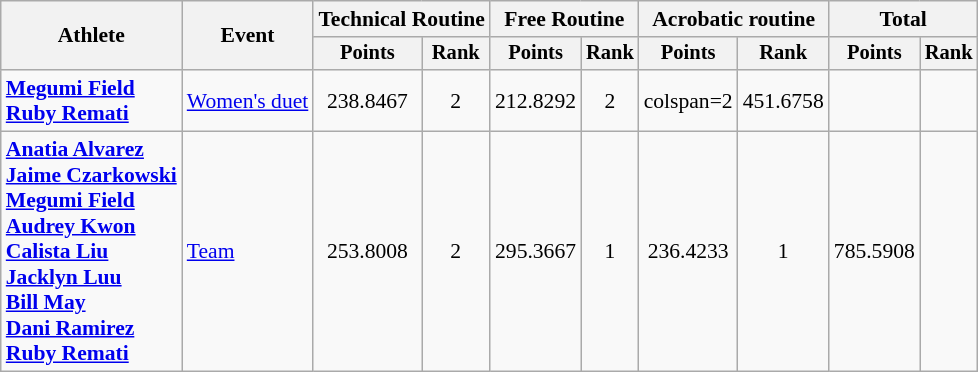<table class=wikitable style=font-size:90%;text-align:center>
<tr>
<th rowspan=2>Athlete</th>
<th rowspan=2>Event</th>
<th colspan=2>Technical Routine</th>
<th colspan=2>Free Routine</th>
<th colspan=2>Acrobatic routine</th>
<th colspan=2>Total</th>
</tr>
<tr style=font-size:95%>
<th>Points</th>
<th>Rank</th>
<th>Points</th>
<th>Rank</th>
<th>Points</th>
<th>Rank</th>
<th>Points</th>
<th>Rank</th>
</tr>
<tr>
<td align=left><strong><a href='#'>Megumi Field</a><br><a href='#'>Ruby Remati</a></strong></td>
<td align=left><a href='#'>Women's duet</a></td>
<td>238.8467</td>
<td>2</td>
<td>212.8292</td>
<td>2</td>
<td>colspan=2 </td>
<td>451.6758</td>
<td></td>
</tr>
<tr>
<td align=left><strong><a href='#'>Anatia Alvarez</a><br><a href='#'>Jaime Czarkowski</a><br><a href='#'>Megumi Field</a><br><a href='#'>Audrey Kwon</a><br><a href='#'>Calista Liu</a><br><a href='#'>Jacklyn Luu</a><br><a href='#'>Bill May</a><br><a href='#'>Dani Ramirez</a><br><a href='#'>Ruby Remati</a></strong></td>
<td align=left><a href='#'>Team</a></td>
<td>253.8008</td>
<td>2</td>
<td>295.3667</td>
<td>1</td>
<td>236.4233</td>
<td>1</td>
<td>785.5908</td>
<td></td>
</tr>
</table>
